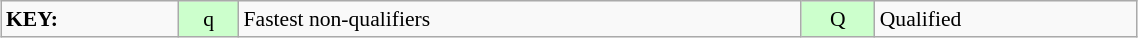<table class="wikitable"  style="margin:0.5em auto; font-size:90%; position:relative; width:60%;">
<tr>
<td><strong>KEY:</strong></td>
<td style="background:#cfc; text-align:center;">q</td>
<td>Fastest non-qualifiers</td>
<td style="background:#cfc; text-align:center;">Q</td>
<td>Qualified</td>
</tr>
</table>
